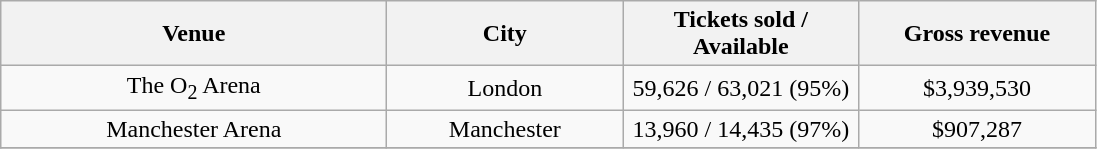<table class="wikitable" style="text-align:center">
<tr>
<th style="width:250px;">Venue</th>
<th style="width:150px;">City</th>
<th style="width:150px;">Tickets sold / Available</th>
<th style="width:150px;">Gross revenue</th>
</tr>
<tr>
<td>The O<sub>2</sub> Arena</td>
<td>London</td>
<td>59,626 / 63,021 (95%)</td>
<td>$3,939,530</td>
</tr>
<tr>
<td>Manchester Arena</td>
<td>Manchester</td>
<td>13,960 / 14,435 (97%)</td>
<td>$907,287</td>
</tr>
<tr>
</tr>
</table>
